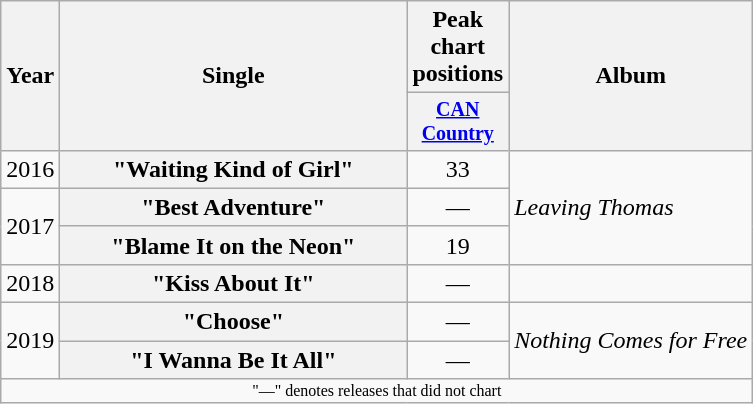<table class="wikitable plainrowheaders" style="text-align:center;">
<tr>
<th rowspan="2">Year</th>
<th rowspan="2" style="width:14em;">Single</th>
<th>Peak chart positions</th>
<th rowspan="2">Album</th>
</tr>
<tr style="font-size:smaller;">
<th style="width:4em;"><a href='#'>CAN Country</a><br></th>
</tr>
<tr>
<td>2016</td>
<th scope="row">"Waiting Kind of Girl"</th>
<td>33</td>
<td align="left" rowspan="3"><em>Leaving Thomas</em></td>
</tr>
<tr>
<td rowspan="2">2017</td>
<th scope="row">"Best Adventure"</th>
<td>—</td>
</tr>
<tr>
<th scope="row">"Blame It on the Neon"</th>
<td>19</td>
</tr>
<tr>
<td>2018</td>
<th scope="row">"Kiss About It"</th>
<td>—</td>
<td></td>
</tr>
<tr>
<td rowspan="2">2019</td>
<th scope="row">"Choose"</th>
<td>—</td>
<td align="left" rowspan="2"><em>Nothing Comes for Free</em></td>
</tr>
<tr>
<th scope="row">"I Wanna Be It All"</th>
<td>—</td>
</tr>
<tr>
<td colspan="7" style="font-size:8pt">"—" denotes releases that did not chart</td>
</tr>
</table>
